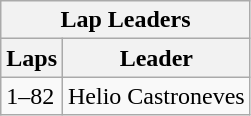<table class="wikitable">
<tr>
<th colspan=2>Lap Leaders</th>
</tr>
<tr>
<th>Laps</th>
<th>Leader</th>
</tr>
<tr>
<td>1–82</td>
<td>Helio Castroneves</td>
</tr>
</table>
